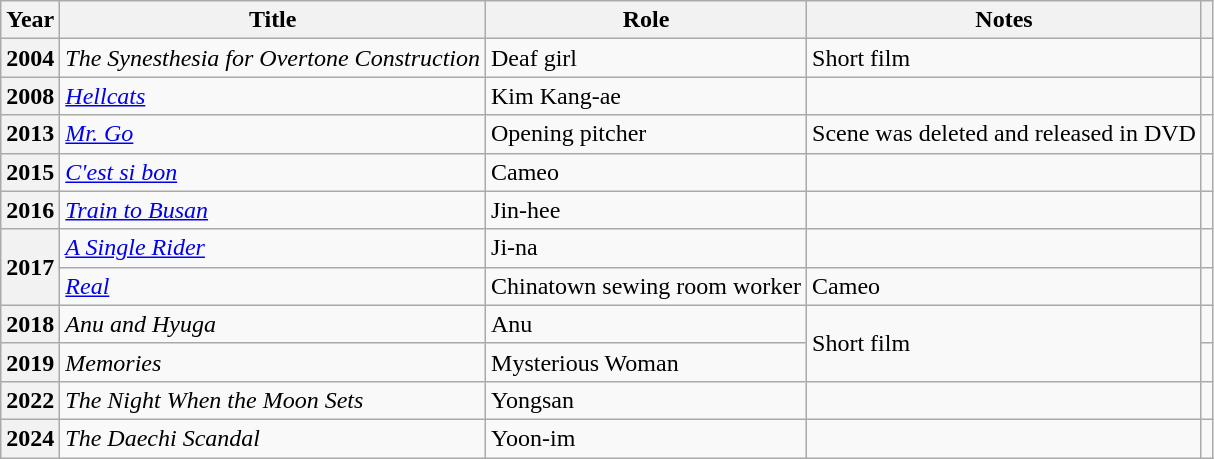<table class="wikitable plainrowheaders sortable">
<tr>
<th scope="col">Year</th>
<th scope="col">Title</th>
<th scope="col">Role</th>
<th scope="col">Notes</th>
<th scope="col" class="unsortable"></th>
</tr>
<tr>
<th scope="row">2004</th>
<td><em>The Synesthesia for Overtone Construction</em></td>
<td>Deaf girl</td>
<td>Short film</td>
<td style="text-align:center"></td>
</tr>
<tr>
<th scope="row">2008</th>
<td><em><a href='#'>Hellcats</a></em></td>
<td>Kim Kang-ae</td>
<td></td>
<td style="text-align:center"></td>
</tr>
<tr>
<th scope="row">2013</th>
<td><em><a href='#'>Mr. Go</a></em></td>
<td>Opening pitcher</td>
<td>Scene was deleted and released in DVD</td>
<td style="text-align:center"></td>
</tr>
<tr>
<th scope="row">2015</th>
<td><em><a href='#'>C'est si bon</a></em></td>
<td>Cameo</td>
<td></td>
<td style="text-align:center"></td>
</tr>
<tr>
<th scope="row">2016</th>
<td><em><a href='#'>Train to Busan</a></em></td>
<td>Jin-hee</td>
<td></td>
<td style="text-align:center"></td>
</tr>
<tr>
<th scope="row" rowspan="2">2017</th>
<td><em><a href='#'>A Single Rider</a></em></td>
<td>Ji-na</td>
<td></td>
<td style="text-align:center"></td>
</tr>
<tr>
<td><em><a href='#'>Real</a></em></td>
<td>Chinatown sewing room worker</td>
<td>Cameo</td>
<td style="text-align:center"></td>
</tr>
<tr>
<th scope="row">2018</th>
<td><em>Anu and Hyuga</em></td>
<td>Anu</td>
<td rowspan="2">Short film</td>
<td style="text-align:center"></td>
</tr>
<tr>
<th scope="row">2019</th>
<td><em>Memories</em></td>
<td>Mysterious Woman</td>
<td style="text-align:center"></td>
</tr>
<tr>
<th scope="row">2022</th>
<td><em>The Night When the Moon Sets</em></td>
<td>Yongsan</td>
<td></td>
<td style="text-align:center"></td>
</tr>
<tr>
<th scope="row">2024</th>
<td><em>The Daechi Scandal</em></td>
<td>Yoon-im</td>
<td></td>
<td style="text-align:center"></td>
</tr>
</table>
